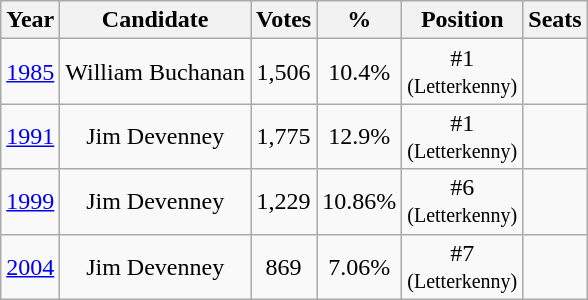<table class="wikitable">
<tr>
<th>Year</th>
<th>Candidate</th>
<th>Votes</th>
<th>%</th>
<th>Position</th>
<th>Seats</th>
</tr>
<tr>
<td align=center><a href='#'>1985</a></td>
<td align=center>William Buchanan</td>
<td align=center>1,506</td>
<td align=center>10.4%</td>
<td align=center>#1<br><small>(Letterkenny)</small></td>
<td align=center></td>
</tr>
<tr>
<td align=center><a href='#'>1991</a></td>
<td align=center>Jim Devenney</td>
<td align=center>1,775</td>
<td align=center>12.9%</td>
<td align=center>#1<br><small>(Letterkenny)</small></td>
<td align=center></td>
</tr>
<tr>
<td align=center><a href='#'>1999</a></td>
<td align=center>Jim Devenney</td>
<td align=center>1,229</td>
<td align=center>10.86%</td>
<td align=center>#6<br><small>(Letterkenny)</small></td>
<td align=center></td>
</tr>
<tr>
<td align=center><a href='#'>2004</a></td>
<td align=center>Jim Devenney</td>
<td align=center>869</td>
<td align=center>7.06%</td>
<td align=center>#7<br><small>(Letterkenny)</small></td>
<td align=center></td>
</tr>
</table>
